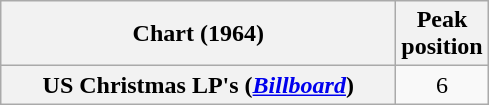<table class="wikitable sortable plainrowheaders">
<tr>
<th style="width:16em;">Chart (1964)</th>
<th>Peak<br>position</th>
</tr>
<tr>
<th scope="row">US Christmas LP's (<em><a href='#'>Billboard</a></em>)</th>
<td style="text-align:center;">6</td>
</tr>
</table>
